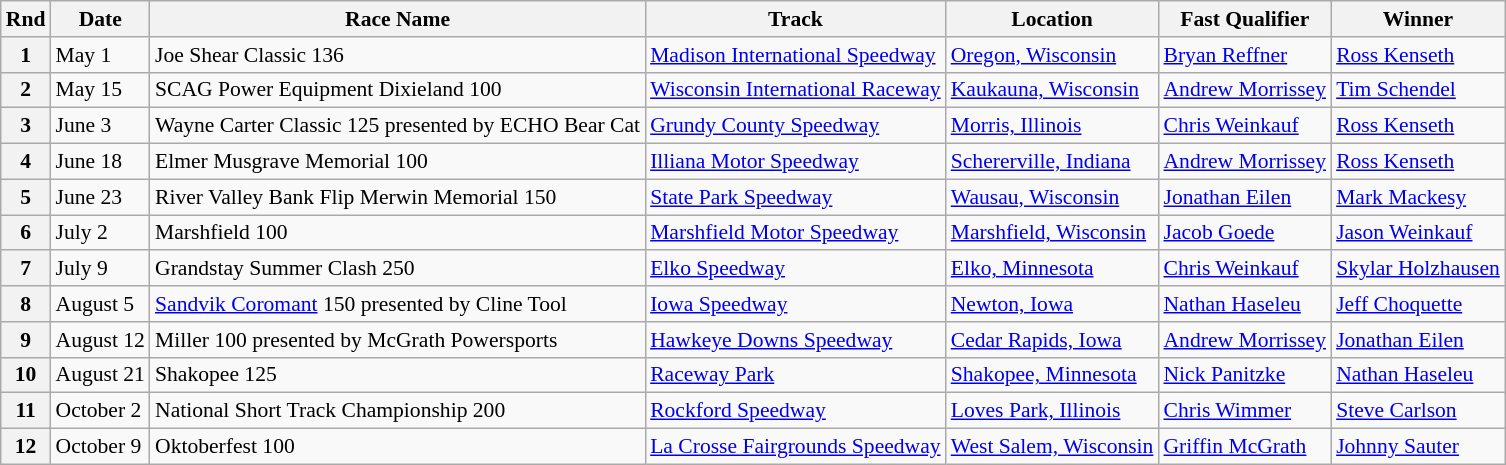<table class="wikitable" style="font-size:90%;">
<tr>
<th>Rnd</th>
<th>Date</th>
<th>Race Name</th>
<th>Track</th>
<th>Location</th>
<th>Fast Qualifier</th>
<th>Winner</th>
</tr>
<tr>
<th>1</th>
<td>May 1</td>
<td>Joe Shear Classic 136</td>
<td><a href='#'>Madison International Speedway</a></td>
<td><a href='#'>Oregon, Wisconsin</a></td>
<td><a href='#'>Bryan Reffner</a></td>
<td><a href='#'>Ross Kenseth</a></td>
</tr>
<tr>
<th>2</th>
<td>May 15</td>
<td>SCAG Power Equipment Dixieland 100</td>
<td><a href='#'>Wisconsin International Raceway</a></td>
<td><a href='#'>Kaukauna, Wisconsin</a></td>
<td><a href='#'>Andrew Morrissey</a></td>
<td><a href='#'>Tim Schendel</a></td>
</tr>
<tr>
<th>3</th>
<td>June 3</td>
<td>Wayne Carter Classic 125 presented by ECHO Bear Cat</td>
<td><a href='#'>Grundy County Speedway</a></td>
<td><a href='#'>Morris, Illinois</a></td>
<td><a href='#'>Chris Weinkauf</a></td>
<td><a href='#'>Ross Kenseth</a></td>
</tr>
<tr>
<th>4</th>
<td>June 18</td>
<td>Elmer Musgrave Memorial 100</td>
<td><a href='#'>Illiana Motor Speedway</a></td>
<td><a href='#'>Schererville, Indiana</a></td>
<td><a href='#'>Andrew Morrissey</a></td>
<td><a href='#'>Ross Kenseth</a></td>
</tr>
<tr>
<th>5</th>
<td>June 23</td>
<td>River Valley Bank Flip Merwin Memorial 150</td>
<td><a href='#'>State Park Speedway</a></td>
<td><a href='#'>Wausau, Wisconsin</a></td>
<td><a href='#'>Jonathan Eilen</a></td>
<td><a href='#'>Mark Mackesy</a></td>
</tr>
<tr>
<th>6</th>
<td>July 2</td>
<td>Marshfield 100</td>
<td><a href='#'>Marshfield Motor Speedway</a></td>
<td><a href='#'>Marshfield, Wisconsin</a></td>
<td><a href='#'>Jacob Goede</a></td>
<td><a href='#'>Jason Weinkauf</a></td>
</tr>
<tr>
<th>7</th>
<td>July 9</td>
<td>Grandstay Summer Clash 250</td>
<td><a href='#'>Elko Speedway</a></td>
<td><a href='#'>Elko, Minnesota</a></td>
<td><a href='#'>Chris Weinkauf</a></td>
<td><a href='#'>Skylar Holzhausen</a></td>
</tr>
<tr>
<th>8</th>
<td>August 5</td>
<td><a href='#'>Sandvik Coromant</a> 150 presented by Cline Tool</td>
<td><a href='#'>Iowa Speedway</a></td>
<td><a href='#'>Newton, Iowa</a></td>
<td><a href='#'>Nathan Haseleu</a></td>
<td><a href='#'>Jeff Choquette</a></td>
</tr>
<tr>
<th>9</th>
<td>August 12</td>
<td>Miller 100 presented by McGrath Powersports</td>
<td><a href='#'>Hawkeye Downs Speedway</a></td>
<td><a href='#'>Cedar Rapids, Iowa</a></td>
<td><a href='#'>Andrew Morrissey</a></td>
<td><a href='#'>Jonathan Eilen</a></td>
</tr>
<tr>
<th>10</th>
<td>August 21</td>
<td>Shakopee 125</td>
<td><a href='#'>Raceway Park</a></td>
<td><a href='#'>Shakopee, Minnesota</a></td>
<td><a href='#'>Nick Panitzke</a></td>
<td><a href='#'>Nathan Haseleu</a></td>
</tr>
<tr>
<th>11</th>
<td>October 2</td>
<td>National Short Track Championship 200</td>
<td><a href='#'>Rockford Speedway</a></td>
<td><a href='#'>Loves Park, Illinois</a></td>
<td><a href='#'>Chris Wimmer</a></td>
<td><a href='#'>Steve Carlson</a></td>
</tr>
<tr>
<th>12</th>
<td>October 9</td>
<td>Oktoberfest 100</td>
<td><a href='#'>La Crosse Fairgrounds Speedway</a></td>
<td><a href='#'>West Salem, Wisconsin</a></td>
<td><a href='#'>Griffin McGrath</a></td>
<td><a href='#'>Johnny Sauter</a></td>
</tr>
</table>
